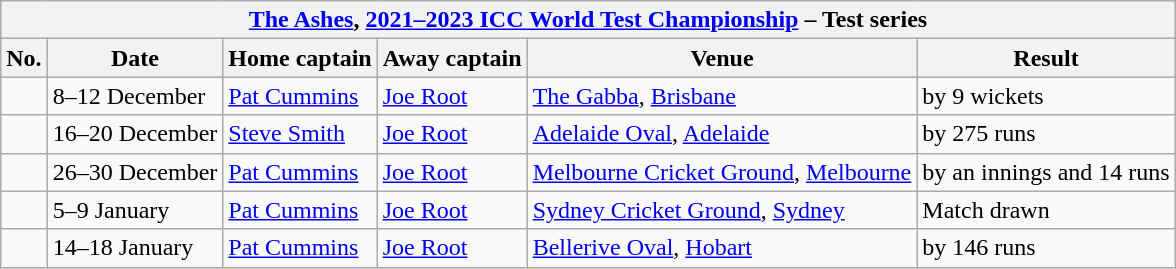<table class="wikitable">
<tr>
<th colspan="9"><a href='#'>The Ashes</a>, <a href='#'>2021–2023 ICC World Test Championship</a> – Test series</th>
</tr>
<tr>
<th>No.</th>
<th>Date</th>
<th>Home captain</th>
<th>Away captain</th>
<th>Venue</th>
<th>Result</th>
</tr>
<tr>
<td></td>
<td>8–12 December</td>
<td><a href='#'>Pat Cummins</a></td>
<td><a href='#'>Joe Root</a></td>
<td><a href='#'>The Gabba</a>, <a href='#'>Brisbane</a></td>
<td> by 9 wickets</td>
</tr>
<tr>
<td></td>
<td>16–20 December</td>
<td><a href='#'>Steve Smith</a></td>
<td><a href='#'>Joe Root</a></td>
<td><a href='#'>Adelaide Oval</a>, <a href='#'>Adelaide</a></td>
<td> by 275 runs</td>
</tr>
<tr>
<td></td>
<td>26–30 December</td>
<td><a href='#'>Pat Cummins</a></td>
<td><a href='#'>Joe Root</a></td>
<td><a href='#'>Melbourne Cricket Ground</a>, <a href='#'>Melbourne</a></td>
<td> by an innings and 14 runs</td>
</tr>
<tr>
<td></td>
<td>5–9 January</td>
<td><a href='#'>Pat Cummins</a></td>
<td><a href='#'>Joe Root</a></td>
<td><a href='#'>Sydney Cricket Ground</a>, <a href='#'>Sydney</a></td>
<td>Match drawn</td>
</tr>
<tr>
<td></td>
<td>14–18 January</td>
<td><a href='#'>Pat Cummins</a></td>
<td><a href='#'>Joe Root</a></td>
<td><a href='#'>Bellerive Oval</a>, <a href='#'>Hobart</a></td>
<td> by 146 runs</td>
</tr>
</table>
